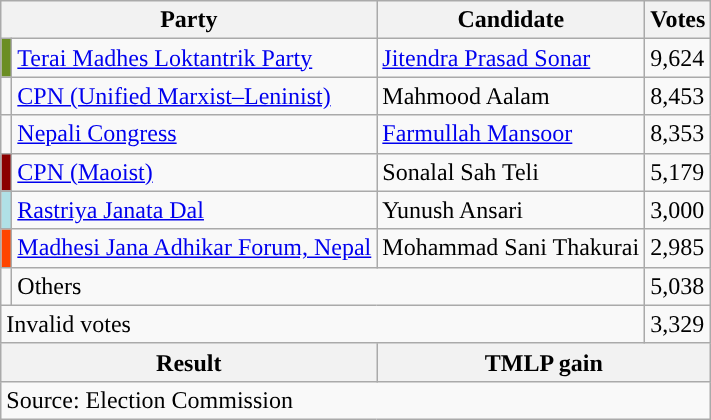<table class="wikitable">
<tr>
<th colspan="2">Party</th>
<th>Candidate</th>
<th>Votes</th>
</tr>
<tr>
<td style="background-color:olivedrab"></td>
<td><a href='#'>Terai Madhes Loktantrik Party</a></td>
<td><a href='#'>Jitendra Prasad Sonar</a></td>
<td>9,624</td>
</tr>
<tr>
<td style="background-color:"></td>
<td><a href='#'>CPN (Unified Marxist–Leninist)</a></td>
<td>Mahmood Aalam</td>
<td>8,453</td>
</tr>
<tr>
<td style="background-color:"></td>
<td><a href='#'>Nepali Congress</a></td>
<td><a href='#'>Farmullah Mansoor</a></td>
<td>8,353</td>
</tr>
<tr>
<td style="background-color:darkred"></td>
<td><a href='#'>CPN (Maoist)</a></td>
<td>Sonalal Sah Teli</td>
<td>5,179</td>
</tr>
<tr>
<td style="background-color:powderblue"></td>
<td><a href='#'>Rastriya Janata Dal</a></td>
<td>Yunush Ansari</td>
<td>3,000</td>
</tr>
<tr>
<td style="background-color:orangered"></td>
<td><a href='#'>Madhesi Jana Adhikar Forum, Nepal</a></td>
<td>Mohammad Sani Thakurai</td>
<td>2,985</td>
</tr>
<tr>
<td></td>
<td colspan="2">Others</td>
<td>5,038</td>
</tr>
<tr>
<td colspan="3">Invalid votes</td>
<td>3,329</td>
</tr>
<tr>
<th colspan="2">Result</th>
<th colspan="2">TMLP gain</th>
</tr>
<tr>
<td colspan="4">Source: Election Commission</td>
</tr>
</table>
